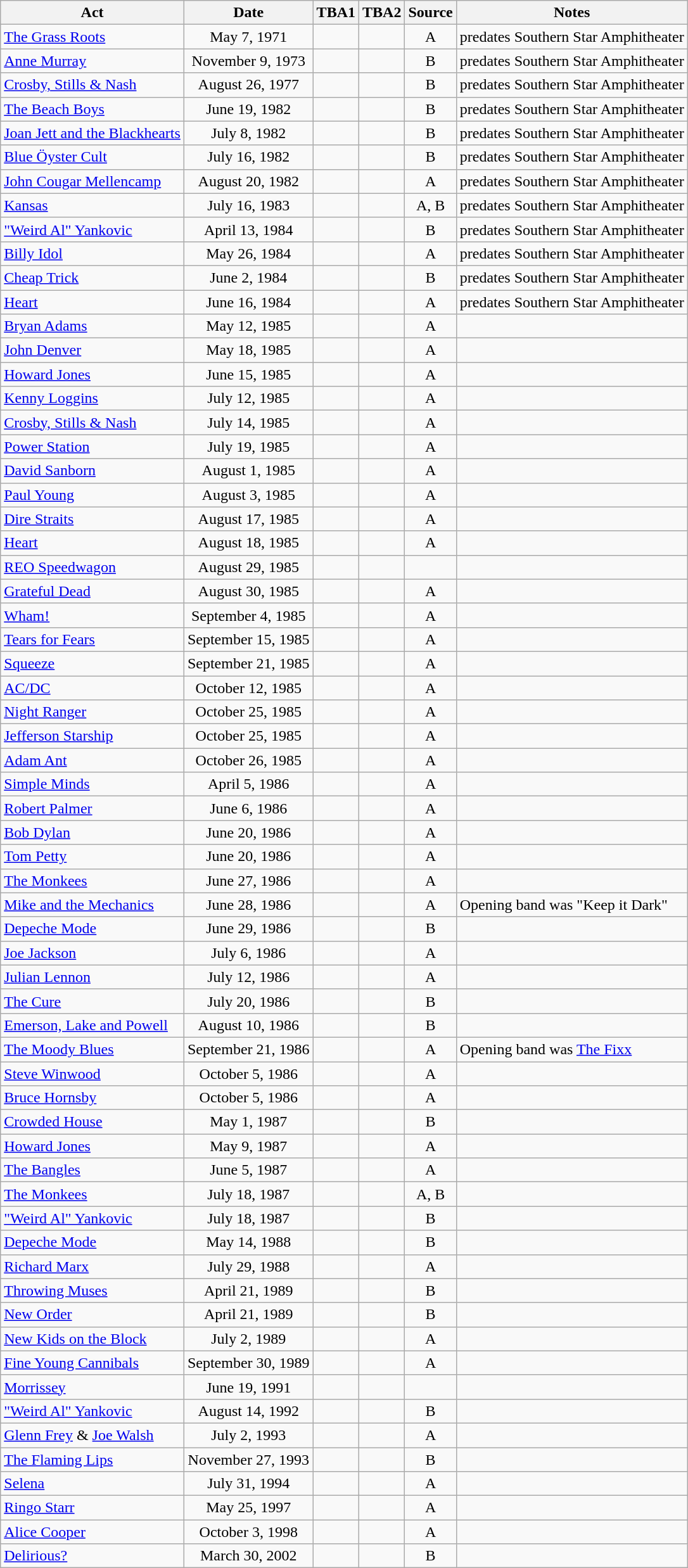<table class="wikitable sortable">
<tr>
<th>Act</th>
<th>Date</th>
<th>TBA1</th>
<th>TBA2</th>
<th>Source</th>
<th class="unsortable">Notes</th>
</tr>
<tr>
<td><a href='#'>The Grass Roots</a></td>
<td align=center>May 7, 1971</td>
<td></td>
<td></td>
<td align=center>A</td>
<td>predates Southern Star Amphitheater</td>
</tr>
<tr>
<td><a href='#'>Anne Murray</a></td>
<td align=center>November 9, 1973</td>
<td></td>
<td></td>
<td align=center>B</td>
<td>predates Southern Star Amphitheater</td>
</tr>
<tr>
<td><a href='#'>Crosby, Stills & Nash</a></td>
<td align=center>August 26, 1977</td>
<td></td>
<td></td>
<td align=center>B</td>
<td>predates Southern Star Amphitheater</td>
</tr>
<tr>
<td><a href='#'>The Beach Boys</a></td>
<td align=center>June 19, 1982</td>
<td></td>
<td></td>
<td align=center>B</td>
<td>predates Southern Star Amphitheater</td>
</tr>
<tr>
<td><a href='#'>Joan Jett and the Blackhearts</a></td>
<td align=center>July 8, 1982</td>
<td></td>
<td></td>
<td align=center>B</td>
<td>predates Southern Star Amphitheater</td>
</tr>
<tr>
<td><a href='#'>Blue Öyster Cult</a></td>
<td align=center>July 16, 1982</td>
<td></td>
<td></td>
<td align=center>B</td>
<td>predates Southern Star Amphitheater</td>
</tr>
<tr>
<td><a href='#'>John Cougar Mellencamp</a></td>
<td align=center>August 20, 1982</td>
<td></td>
<td></td>
<td align=center>A</td>
<td>predates Southern Star Amphitheater</td>
</tr>
<tr>
<td><a href='#'>Kansas</a></td>
<td align=center>July 16, 1983</td>
<td></td>
<td></td>
<td align=center>A, B</td>
<td>predates Southern Star Amphitheater</td>
</tr>
<tr>
<td><a href='#'>"Weird Al" Yankovic</a></td>
<td align=center>April 13, 1984</td>
<td></td>
<td></td>
<td align=center>B</td>
<td>predates Southern Star Amphitheater</td>
</tr>
<tr>
<td><a href='#'>Billy Idol</a></td>
<td align=center>May 26, 1984</td>
<td></td>
<td></td>
<td align=center>A</td>
<td>predates Southern Star Amphitheater</td>
</tr>
<tr>
<td><a href='#'>Cheap Trick</a></td>
<td align=center>June 2, 1984</td>
<td></td>
<td></td>
<td align=center>B</td>
<td>predates Southern Star Amphitheater</td>
</tr>
<tr>
<td><a href='#'>Heart</a></td>
<td align=center>June 16, 1984</td>
<td></td>
<td></td>
<td align=center>A</td>
<td>predates Southern Star Amphitheater</td>
</tr>
<tr>
<td><a href='#'>Bryan Adams</a></td>
<td align=center>May 12, 1985</td>
<td></td>
<td></td>
<td align=center>A</td>
<td></td>
</tr>
<tr>
<td><a href='#'>John Denver</a></td>
<td align=center>May 18, 1985</td>
<td></td>
<td></td>
<td align=center>A</td>
<td></td>
</tr>
<tr>
<td><a href='#'>Howard Jones</a></td>
<td align=center>June 15, 1985</td>
<td></td>
<td></td>
<td align=center>A</td>
<td></td>
</tr>
<tr>
<td><a href='#'>Kenny Loggins</a></td>
<td align=center>July 12, 1985</td>
<td></td>
<td></td>
<td align=center>A</td>
<td></td>
</tr>
<tr>
<td><a href='#'>Crosby, Stills & Nash</a></td>
<td align=center>July 14, 1985</td>
<td></td>
<td></td>
<td align=center>A</td>
<td></td>
</tr>
<tr>
<td><a href='#'>Power Station</a></td>
<td align=center>July 19, 1985</td>
<td></td>
<td></td>
<td align=center>A</td>
<td></td>
</tr>
<tr>
<td><a href='#'>David Sanborn</a></td>
<td align=center>August 1, 1985</td>
<td></td>
<td></td>
<td align=center>A</td>
<td></td>
</tr>
<tr>
<td><a href='#'>Paul Young</a></td>
<td align=center>August 3, 1985</td>
<td></td>
<td></td>
<td align=center>A</td>
<td></td>
</tr>
<tr>
<td><a href='#'>Dire Straits</a></td>
<td align=center>August 17, 1985</td>
<td></td>
<td></td>
<td align=center>A</td>
<td></td>
</tr>
<tr>
<td><a href='#'>Heart</a></td>
<td align=center>August 18, 1985</td>
<td></td>
<td></td>
<td align=center>A</td>
<td></td>
</tr>
<tr>
<td><a href='#'>REO Speedwagon</a></td>
<td align=center>August 29, 1985</td>
<td></td>
<td></td>
<td align=center></td>
<td></td>
</tr>
<tr>
<td><a href='#'>Grateful Dead</a></td>
<td align=center>August 30, 1985</td>
<td></td>
<td></td>
<td align=center>A</td>
<td></td>
</tr>
<tr>
<td><a href='#'>Wham!</a></td>
<td align=center>September 4, 1985</td>
<td></td>
<td></td>
<td align=center>A</td>
<td></td>
</tr>
<tr>
<td><a href='#'>Tears for Fears</a></td>
<td align=center>September 15, 1985</td>
<td></td>
<td></td>
<td align=center>A</td>
<td></td>
</tr>
<tr>
<td><a href='#'>Squeeze</a></td>
<td align=center>September 21, 1985</td>
<td></td>
<td></td>
<td align=center>A</td>
<td></td>
</tr>
<tr>
<td><a href='#'>AC/DC</a></td>
<td align=center>October 12, 1985</td>
<td></td>
<td></td>
<td align=center>A</td>
<td></td>
</tr>
<tr>
<td><a href='#'>Night Ranger</a></td>
<td align=center>October 25, 1985</td>
<td></td>
<td></td>
<td align=center>A</td>
<td></td>
</tr>
<tr>
<td><a href='#'>Jefferson Starship</a></td>
<td align=center>October 25, 1985</td>
<td></td>
<td></td>
<td align=center>A</td>
<td></td>
</tr>
<tr>
<td><a href='#'>Adam Ant</a></td>
<td align=center>October 26, 1985</td>
<td></td>
<td></td>
<td align=center>A</td>
<td></td>
</tr>
<tr>
<td><a href='#'>Simple Minds</a></td>
<td align=center>April 5, 1986</td>
<td></td>
<td></td>
<td align=center>A</td>
<td></td>
</tr>
<tr>
<td><a href='#'>Robert Palmer</a></td>
<td align=center>June 6, 1986</td>
<td></td>
<td></td>
<td align=center>A</td>
<td></td>
</tr>
<tr>
<td><a href='#'>Bob Dylan</a></td>
<td align=center>June 20, 1986</td>
<td></td>
<td></td>
<td align=center>A</td>
<td></td>
</tr>
<tr>
<td><a href='#'>Tom Petty</a></td>
<td align=center>June 20, 1986</td>
<td></td>
<td></td>
<td align=center>A</td>
<td></td>
</tr>
<tr>
<td><a href='#'>The Monkees</a></td>
<td align=center>June 27, 1986</td>
<td></td>
<td></td>
<td align=center>A</td>
<td></td>
</tr>
<tr>
<td><a href='#'>Mike and the Mechanics</a></td>
<td align=center>June 28, 1986</td>
<td></td>
<td></td>
<td align=center>A</td>
<td>Opening band was "Keep it Dark"</td>
</tr>
<tr>
<td><a href='#'>Depeche Mode</a></td>
<td align=center>June 29, 1986</td>
<td></td>
<td></td>
<td align=center>B</td>
<td></td>
</tr>
<tr>
<td><a href='#'>Joe Jackson</a></td>
<td align=center>July 6, 1986</td>
<td></td>
<td></td>
<td align=center>A</td>
<td></td>
</tr>
<tr>
<td><a href='#'>Julian Lennon</a></td>
<td align=center>July 12, 1986</td>
<td></td>
<td></td>
<td align=center>A</td>
<td></td>
</tr>
<tr>
<td><a href='#'>The Cure</a></td>
<td align=center>July 20, 1986</td>
<td></td>
<td></td>
<td align=center>B</td>
<td></td>
</tr>
<tr>
<td><a href='#'>Emerson, Lake and Powell</a></td>
<td align=center>August 10, 1986</td>
<td></td>
<td></td>
<td align=center>B</td>
<td></td>
</tr>
<tr>
<td><a href='#'>The Moody Blues</a></td>
<td align=center>September 21, 1986</td>
<td></td>
<td></td>
<td align=center>A</td>
<td>Opening band was <a href='#'>The Fixx</a></td>
</tr>
<tr>
<td><a href='#'>Steve Winwood</a></td>
<td align=center>October 5, 1986</td>
<td></td>
<td></td>
<td align=center>A</td>
<td></td>
</tr>
<tr>
<td><a href='#'>Bruce Hornsby</a></td>
<td align=center>October 5, 1986</td>
<td></td>
<td></td>
<td align=center>A</td>
<td></td>
</tr>
<tr>
<td><a href='#'>Crowded House</a></td>
<td align=center>May 1, 1987</td>
<td></td>
<td></td>
<td align=center>B</td>
<td></td>
</tr>
<tr>
<td><a href='#'>Howard Jones</a></td>
<td align=center>May 9, 1987</td>
<td></td>
<td></td>
<td align=center>A</td>
<td></td>
</tr>
<tr>
<td><a href='#'>The Bangles</a></td>
<td align=center>June 5, 1987</td>
<td></td>
<td></td>
<td align=center>A</td>
<td></td>
</tr>
<tr>
<td><a href='#'>The Monkees</a></td>
<td align=center>July 18, 1987</td>
<td></td>
<td></td>
<td align=center>A, B</td>
<td></td>
</tr>
<tr>
<td><a href='#'>"Weird Al" Yankovic</a></td>
<td align=center>July 18, 1987</td>
<td></td>
<td></td>
<td align=center>B</td>
<td></td>
</tr>
<tr>
<td><a href='#'>Depeche Mode</a></td>
<td align=center>May 14, 1988</td>
<td></td>
<td></td>
<td align=center>B</td>
<td></td>
</tr>
<tr>
<td><a href='#'>Richard Marx</a></td>
<td align=center>July 29, 1988</td>
<td></td>
<td></td>
<td align=center>A</td>
<td></td>
</tr>
<tr>
<td><a href='#'>Throwing Muses</a></td>
<td align=center>April 21, 1989</td>
<td></td>
<td></td>
<td align=center>B</td>
<td></td>
</tr>
<tr>
<td><a href='#'>New Order</a></td>
<td align=center>April 21, 1989</td>
<td></td>
<td></td>
<td align=center>B</td>
<td></td>
</tr>
<tr>
<td><a href='#'>New Kids on the Block</a></td>
<td align=center>July 2, 1989</td>
<td></td>
<td></td>
<td align=center>A</td>
<td></td>
</tr>
<tr>
<td><a href='#'>Fine Young Cannibals</a></td>
<td align=center>September 30, 1989</td>
<td></td>
<td></td>
<td align=center>A</td>
<td></td>
</tr>
<tr>
<td><a href='#'>Morrissey</a></td>
<td align=center>June 19, 1991</td>
<td></td>
<td></td>
<td></td>
<td></td>
</tr>
<tr>
<td><a href='#'>"Weird Al" Yankovic</a></td>
<td align=center>August 14, 1992</td>
<td></td>
<td></td>
<td align=center>B</td>
<td></td>
</tr>
<tr>
<td><a href='#'>Glenn Frey</a> & <a href='#'>Joe Walsh</a></td>
<td align=center>July 2, 1993</td>
<td></td>
<td></td>
<td align=center>A</td>
<td></td>
</tr>
<tr>
<td><a href='#'>The Flaming Lips</a></td>
<td align=center>November 27, 1993</td>
<td></td>
<td></td>
<td align=center>B</td>
<td></td>
</tr>
<tr>
<td><a href='#'>Selena</a></td>
<td align=center>July 31, 1994</td>
<td></td>
<td></td>
<td align=center>A</td>
<td></td>
</tr>
<tr>
<td><a href='#'>Ringo Starr</a></td>
<td align=center>May 25, 1997</td>
<td></td>
<td></td>
<td align=center>A</td>
<td></td>
</tr>
<tr>
<td><a href='#'>Alice Cooper</a></td>
<td align=center>October 3, 1998</td>
<td></td>
<td></td>
<td align=center>A</td>
<td></td>
</tr>
<tr>
<td><a href='#'>Delirious?</a></td>
<td align=center>March 30, 2002</td>
<td></td>
<td></td>
<td align=center>B</td>
<td></td>
</tr>
</table>
